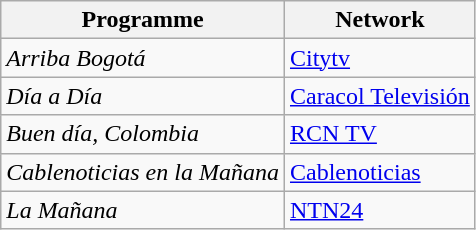<table class="wikitable">
<tr>
<th>Programme</th>
<th>Network</th>
</tr>
<tr>
<td><em>Arriba Bogotá</em></td>
<td><a href='#'>Citytv</a></td>
</tr>
<tr>
<td><em>Día a Día</em></td>
<td><a href='#'>Caracol Televisión</a></td>
</tr>
<tr>
<td><em>Buen día, Colombia</em></td>
<td><a href='#'>RCN TV</a></td>
</tr>
<tr>
<td><em>Cablenoticias en la Mañana</em></td>
<td><a href='#'>Cablenoticias</a></td>
</tr>
<tr>
<td><em>La Mañana</em></td>
<td><a href='#'>NTN24</a></td>
</tr>
</table>
